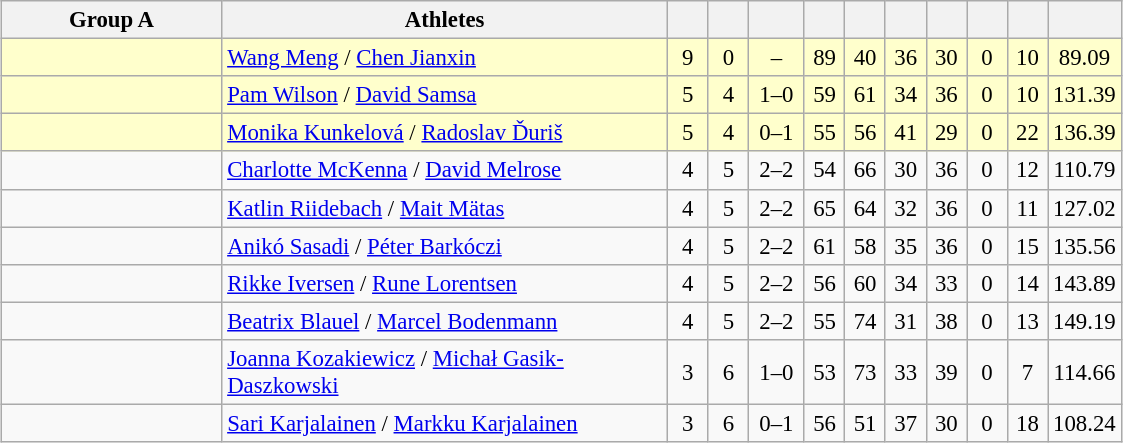<table>
<tr>
<td valign=top width=10%><br><table class="wikitable" style="font-size:95%; text-align:center;">
<tr>
<th width=140>Group A</th>
<th width=290>Athletes</th>
<th width=20></th>
<th width=20></th>
<th width=30></th>
<th width=20></th>
<th width=20></th>
<th width=20></th>
<th width=20></th>
<th width=20></th>
<th width=20></th>
<th width=20></th>
</tr>
<tr bgcolor=#ffffcc>
<td style="text-align:left;"></td>
<td style="text-align:left;"><a href='#'>Wang Meng</a> / <a href='#'>Chen Jianxin</a></td>
<td>9</td>
<td>0</td>
<td>–</td>
<td>89</td>
<td>40</td>
<td>36</td>
<td>30</td>
<td>0</td>
<td>10</td>
<td>89.09</td>
</tr>
<tr bgcolor=#ffffcc>
<td style="text-align:left;"></td>
<td style="text-align:left;"><a href='#'>Pam Wilson</a> / <a href='#'>David Samsa</a></td>
<td>5</td>
<td>4</td>
<td>1–0</td>
<td>59</td>
<td>61</td>
<td>34</td>
<td>36</td>
<td>0</td>
<td>10</td>
<td>131.39</td>
</tr>
<tr bgcolor=#ffffcc>
<td style="text-align:left;"></td>
<td style="text-align:left;"><a href='#'>Monika Kunkelová</a> / <a href='#'>Radoslav Ďuriš</a></td>
<td>5</td>
<td>4</td>
<td>0–1</td>
<td>55</td>
<td>56</td>
<td>41</td>
<td>29</td>
<td>0</td>
<td>22</td>
<td>136.39</td>
</tr>
<tr>
<td style="text-align:left;"></td>
<td style="text-align:left;"><a href='#'>Charlotte McKenna</a> / <a href='#'>David Melrose</a></td>
<td>4</td>
<td>5</td>
<td>2–2</td>
<td>54</td>
<td>66</td>
<td>30</td>
<td>36</td>
<td>0</td>
<td>12</td>
<td>110.79</td>
</tr>
<tr>
<td style="text-align:left;"></td>
<td style="text-align:left;"><a href='#'>Katlin Riidebach</a> / <a href='#'>Mait Mätas</a></td>
<td>4</td>
<td>5</td>
<td>2–2</td>
<td>65</td>
<td>64</td>
<td>32</td>
<td>36</td>
<td>0</td>
<td>11</td>
<td>127.02</td>
</tr>
<tr>
<td style="text-align:left;"></td>
<td style="text-align:left;"><a href='#'>Anikó Sasadi</a> / <a href='#'>Péter Barkóczi</a></td>
<td>4</td>
<td>5</td>
<td>2–2</td>
<td>61</td>
<td>58</td>
<td>35</td>
<td>36</td>
<td>0</td>
<td>15</td>
<td>135.56</td>
</tr>
<tr>
<td style="text-align:left;"></td>
<td style="text-align:left;"><a href='#'>Rikke Iversen</a> / <a href='#'>Rune Lorentsen</a></td>
<td>4</td>
<td>5</td>
<td>2–2</td>
<td>56</td>
<td>60</td>
<td>34</td>
<td>33</td>
<td>0</td>
<td>14</td>
<td>143.89</td>
</tr>
<tr>
<td style="text-align:left;"></td>
<td style="text-align:left;"><a href='#'>Beatrix Blauel</a> / <a href='#'>Marcel Bodenmann</a></td>
<td>4</td>
<td>5</td>
<td>2–2</td>
<td>55</td>
<td>74</td>
<td>31</td>
<td>38</td>
<td>0</td>
<td>13</td>
<td>149.19</td>
</tr>
<tr>
<td style="text-align:left;"></td>
<td style="text-align:left;"><a href='#'>Joanna Kozakiewicz</a> / <a href='#'>Michał Gasik-Daszkowski</a></td>
<td>3</td>
<td>6</td>
<td>1–0</td>
<td>53</td>
<td>73</td>
<td>33</td>
<td>39</td>
<td>0</td>
<td>7</td>
<td>114.66</td>
</tr>
<tr>
<td style="text-align:left;"></td>
<td style="text-align:left;"><a href='#'>Sari Karjalainen</a> / <a href='#'>Markku Karjalainen</a></td>
<td>3</td>
<td>6</td>
<td>0–1</td>
<td>56</td>
<td>51</td>
<td>37</td>
<td>30</td>
<td>0</td>
<td>18</td>
<td>108.24</td>
</tr>
</table>
</td>
</tr>
</table>
